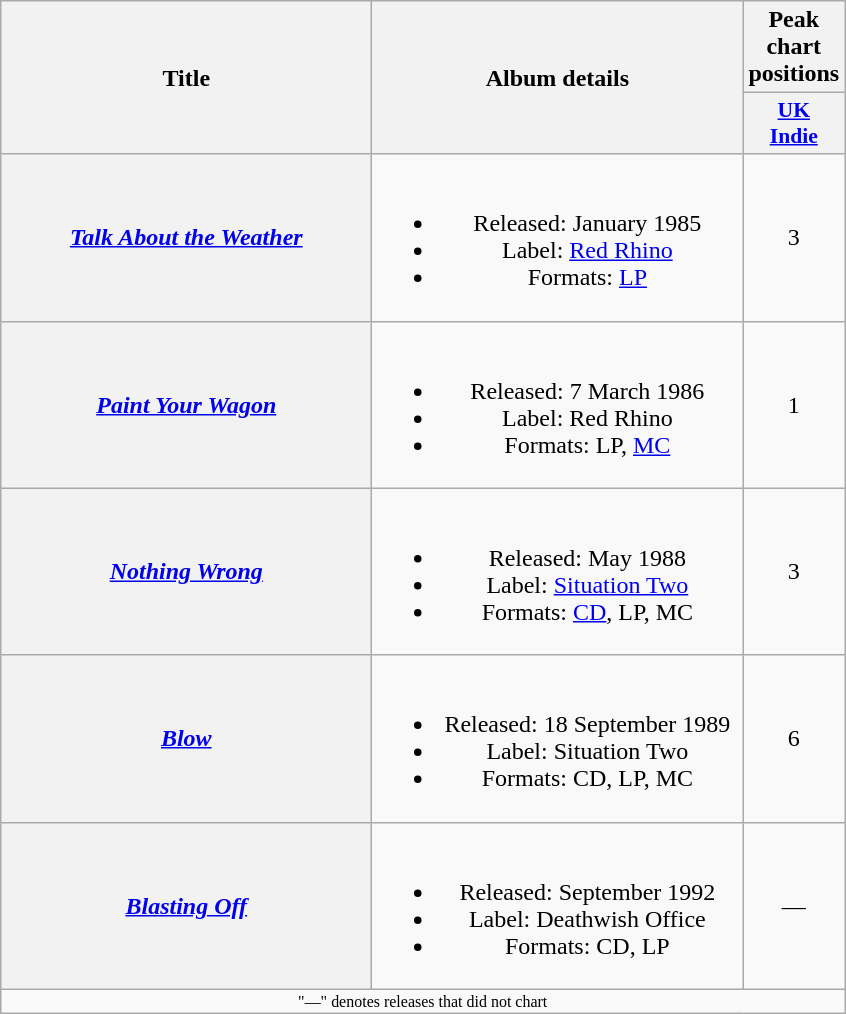<table class="wikitable plainrowheaders" style="text-align:center;">
<tr>
<th rowspan="2" scope="col" style="width:15em;">Title</th>
<th rowspan="2" scope="col" style="width:15em;">Album details</th>
<th>Peak chart positions</th>
</tr>
<tr>
<th scope="col" style="width:2em;font-size:90%;"><a href='#'>UK<br>Indie</a><br></th>
</tr>
<tr>
<th scope="row"><em><a href='#'>Talk About the Weather</a></em></th>
<td><br><ul><li>Released: January 1985</li><li>Label: <a href='#'>Red Rhino</a></li><li>Formats: <a href='#'>LP</a></li></ul></td>
<td>3</td>
</tr>
<tr>
<th scope="row"><em><a href='#'>Paint Your Wagon</a></em></th>
<td><br><ul><li>Released: 7 March 1986</li><li>Label: Red Rhino</li><li>Formats: LP, <a href='#'>MC</a></li></ul></td>
<td>1</td>
</tr>
<tr>
<th scope="row"><em><a href='#'>Nothing Wrong</a></em></th>
<td><br><ul><li>Released: May 1988</li><li>Label: <a href='#'>Situation Two</a></li><li>Formats: <a href='#'>CD</a>, LP, MC</li></ul></td>
<td>3</td>
</tr>
<tr>
<th scope="row"><em><a href='#'>Blow</a></em></th>
<td><br><ul><li>Released: 18 September 1989</li><li>Label: Situation Two</li><li>Formats: CD, LP, MC</li></ul></td>
<td>6</td>
</tr>
<tr>
<th scope="row"><em><a href='#'>Blasting Off</a></em></th>
<td><br><ul><li>Released: September 1992</li><li>Label: Deathwish Office</li><li>Formats: CD, LP</li></ul></td>
<td>—</td>
</tr>
<tr>
<td colspan="3" style="font-size:8pt">"—" denotes releases that did not chart</td>
</tr>
</table>
